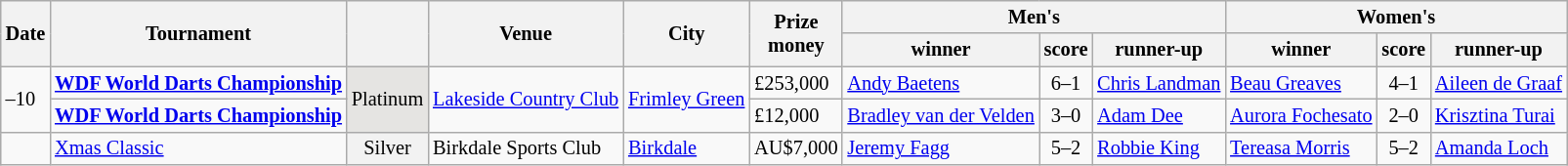<table class="wikitable sortable" style="font-size: 85%">
<tr>
<th class=unsortable rowspan="2">Date</th>
<th rowspan="2">Tournament</th>
<th rowspan="2"></th>
<th rowspan="2">Venue</th>
<th rowspan="2">City</th>
<th rowspan="2" class=unsortable>Prize<br>money</th>
<th colspan="3">Men's</th>
<th colspan="3">Women's</th>
</tr>
<tr>
<th>winner</th>
<th class=unsortable>score</th>
<th>runner-up</th>
<th>winner</th>
<th class=unsortable>score</th>
<th>runner-up</th>
</tr>
<tr>
<td rowspan=2>–10</td>
<td><strong><a href='#'>WDF World Darts Championship</a></strong> <strong></strong></td>
<td rowspan=2 bgcolor="E5E4E2" align="center">Platinum</td>
<td rowspan=2><a href='#'>Lakeside Country Club</a></td>
<td rowspan=2> <a href='#'>Frimley Green</a></td>
<td>£253,000</td>
<td> <a href='#'>Andy Baetens</a></td>
<td align="center">6–1</td>
<td> <a href='#'>Chris Landman</a></td>
<td> <a href='#'>Beau Greaves</a></td>
<td align="center">4–1</td>
<td> <a href='#'>Aileen de Graaf</a></td>
</tr>
<tr>
<td><strong><a href='#'>WDF World Darts Championship</a></strong> <strong></strong></td>
<td>£12,000</td>
<td> <a href='#'>Bradley van der Velden</a></td>
<td align="center">3–0</td>
<td> <a href='#'>Adam Dee</a></td>
<td> <a href='#'>Aurora Fochesato</a></td>
<td align="center">2–0</td>
<td> <a href='#'>Krisztina Turai</a></td>
</tr>
<tr>
<td></td>
<td><a href='#'>Xmas Classic</a></td>
<td bgcolor="f2f2f2" align="center">Silver</td>
<td>Birkdale Sports Club</td>
<td> <a href='#'>Birkdale</a></td>
<td>AU$7,000</td>
<td> <a href='#'>Jeremy Fagg</a></td>
<td align="center">5–2</td>
<td> <a href='#'>Robbie King</a></td>
<td> <a href='#'>Tereasa Morris</a></td>
<td align="center">5–2</td>
<td> <a href='#'>Amanda Loch</a></td>
</tr>
</table>
